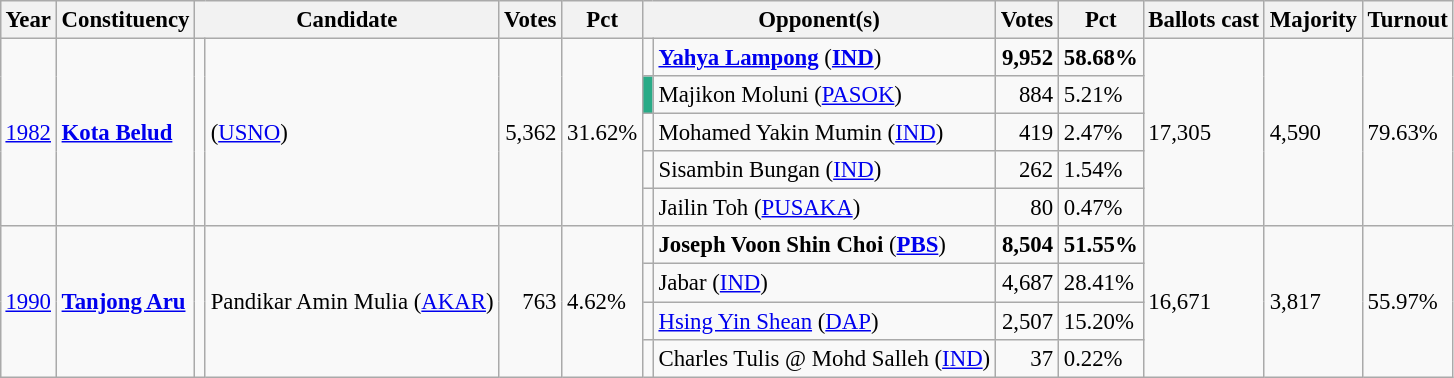<table class="wikitable" style="margin:0.5em ; font-size:95%">
<tr>
<th>Year</th>
<th>Constituency</th>
<th colspan=2>Candidate</th>
<th>Votes</th>
<th>Pct</th>
<th colspan=2>Opponent(s)</th>
<th>Votes</th>
<th>Pct</th>
<th>Ballots cast</th>
<th>Majority</th>
<th>Turnout</th>
</tr>
<tr>
<td rowspan=5><a href='#'>1982</a></td>
<td rowspan=5><strong><a href='#'>Kota Belud</a></strong></td>
<td rowspan=5 ></td>
<td rowspan=5> (<a href='#'>USNO</a>)</td>
<td rowspan=5 align="right">5,362</td>
<td rowspan=5>31.62%</td>
<td></td>
<td><strong><a href='#'>Yahya Lampong</a></strong> (<a href='#'><strong>IND</strong></a>)</td>
<td align="right"><strong>9,952</strong></td>
<td><strong>58.68%</strong></td>
<td rowspan=5>17,305</td>
<td rowspan=5>4,590</td>
<td rowspan=5>79.63%</td>
</tr>
<tr>
<td style="background-color: #29AB87;"></td>
<td>Majikon Moluni (<a href='#'>PASOK</a>)</td>
<td align="right">884</td>
<td>5.21%</td>
</tr>
<tr>
<td></td>
<td>Mohamed Yakin Mumin (<a href='#'>IND</a>)</td>
<td align="right">419</td>
<td>2.47%</td>
</tr>
<tr>
<td></td>
<td>Sisambin Bungan (<a href='#'>IND</a>)</td>
<td align="right">262</td>
<td>1.54%</td>
</tr>
<tr>
<td></td>
<td>Jailin Toh (<a href='#'>PUSAKA</a>)</td>
<td align="right">80</td>
<td>0.47%</td>
</tr>
<tr>
<td rowspan="4"><a href='#'>1990</a></td>
<td rowspan="4"><strong><a href='#'>Tanjong Aru</a></strong></td>
<td rowspan="4" ></td>
<td rowspan="4">Pandikar Amin Mulia (<a href='#'>AKAR</a>)</td>
<td rowspan="4" align="right">763</td>
<td rowspan="4">4.62%</td>
<td></td>
<td><strong>Joseph Voon Shin Choi</strong> (<a href='#'><strong>PBS</strong></a>)</td>
<td align="right"><strong>8,504</strong></td>
<td><strong>51.55%</strong></td>
<td rowspan=4>16,671</td>
<td rowspan=4>3,817</td>
<td rowspan=4>55.97%</td>
</tr>
<tr>
<td></td>
<td>Jabar (<a href='#'>IND</a>)</td>
<td align="right">4,687</td>
<td>28.41%</td>
</tr>
<tr>
<td></td>
<td><a href='#'>Hsing Yin Shean</a> (<a href='#'>DAP</a>)</td>
<td align="right">2,507</td>
<td>15.20%</td>
</tr>
<tr>
<td></td>
<td>Charles Tulis @ Mohd Salleh (<a href='#'>IND</a>)</td>
<td align="right">37</td>
<td>0.22%</td>
</tr>
</table>
